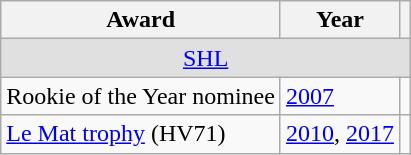<table class="wikitable">
<tr>
<th>Award</th>
<th>Year</th>
<th></th>
</tr>
<tr ALIGN="center" bgcolor="#e0e0e0">
<td colspan="3"><a href='#'>SHL</a></td>
</tr>
<tr>
<td>Rookie of the Year nominee</td>
<td><a href='#'>2007</a></td>
<td></td>
</tr>
<tr>
<td><a href='#'>Le Mat trophy</a> (HV71)</td>
<td><a href='#'>2010</a>, <a href='#'>2017</a></td>
<td></td>
</tr>
</table>
